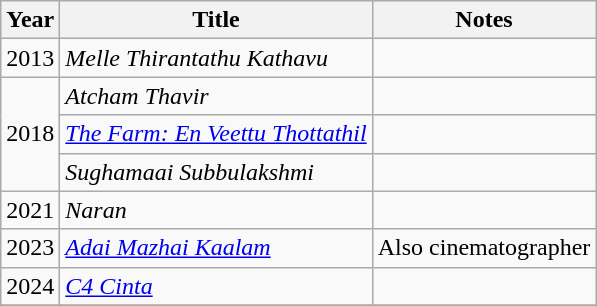<table class="wikitable sortable">
<tr>
<th>Year</th>
<th>Title</th>
<th class="unsortable">Notes</th>
</tr>
<tr>
<td>2013</td>
<td><em>Melle Thirantathu Kathavu</em></td>
<td></td>
</tr>
<tr>
<td rowspan="3">2018</td>
<td><em>Atcham Thavir</em></td>
<td></td>
</tr>
<tr>
<td><em><a href='#'>The Farm: En Veettu Thottathil</a></em></td>
<td></td>
</tr>
<tr>
<td><em>Sughamaai Subbulakshmi</em></td>
<td></td>
</tr>
<tr>
<td>2021</td>
<td><em>Naran</em></td>
<td></td>
</tr>
<tr>
<td>2023</td>
<td><em><a href='#'>Adai Mazhai Kaalam</a></em></td>
<td>Also cinematographer</td>
</tr>
<tr>
<td>2024</td>
<td><em><a href='#'>C4 Cinta</a></em></td>
<td></td>
</tr>
<tr>
</tr>
</table>
